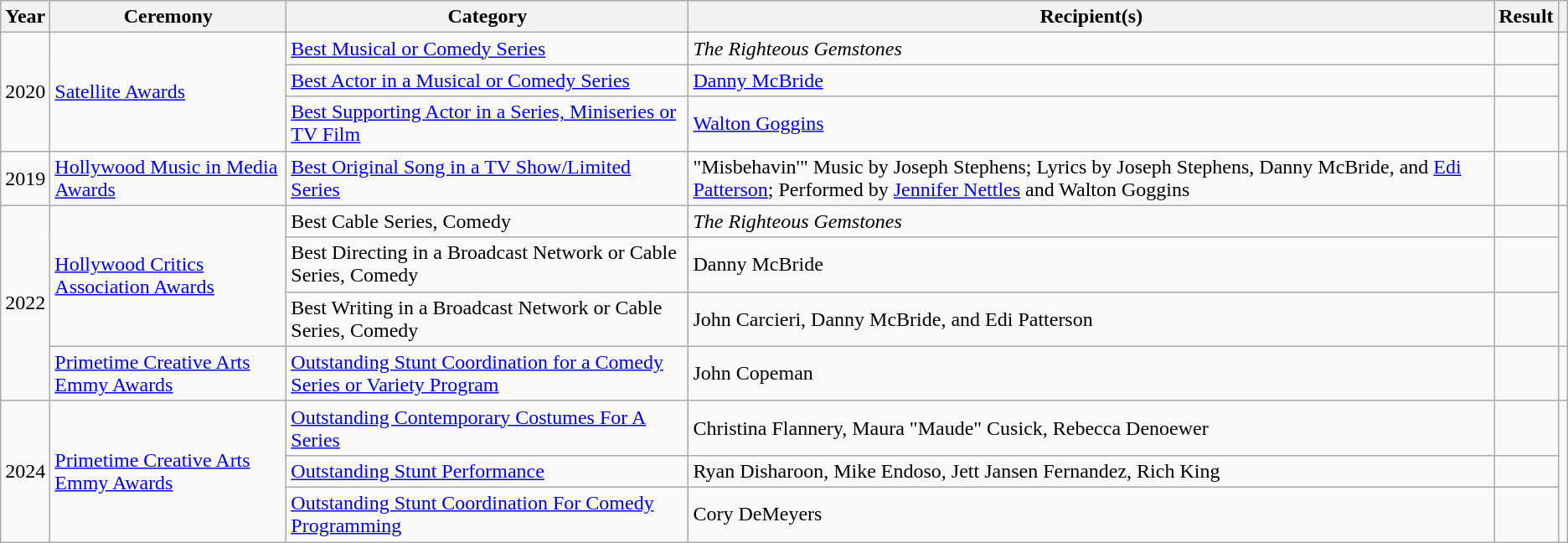<table class="wikitable sortable plainrowheaders">
<tr>
<th scope="col">Year</th>
<th scope="col">Ceremony</th>
<th scope="col">Category</th>
<th scope="col">Recipient(s)</th>
<th scope="col">Result</th>
<th scope="col" class="unsortable"></th>
</tr>
<tr>
<td align="center" rowspan="3">2020</td>
<td rowspan=3><a href='#'>Satellite Awards</a></td>
<td><a href='#'>Best Musical or Comedy Series</a></td>
<td><em>The Righteous Gemstones</em></td>
<td></td>
<td align="center" rowspan="3"></td>
</tr>
<tr>
<td><a href='#'>Best Actor in a Musical or Comedy Series</a></td>
<td><a href='#'>Danny McBride</a></td>
<td></td>
</tr>
<tr>
<td><a href='#'>Best Supporting Actor in a Series, Miniseries or TV Film</a></td>
<td><a href='#'>Walton Goggins</a></td>
<td></td>
</tr>
<tr>
<td align="center">2019</td>
<td><a href='#'>Hollywood Music in Media Awards</a></td>
<td><a href='#'>Best Original Song in a TV Show/Limited Series</a></td>
<td>"Misbehavin'" Music by Joseph Stephens; Lyrics by Joseph Stephens, Danny McBride, and <a href='#'>Edi Patterson</a>; Performed by <a href='#'>Jennifer Nettles</a> and Walton Goggins</td>
<td></td>
<td align="center"></td>
</tr>
<tr>
<td align="center" rowspan="4">2022</td>
<td rowspan="3"><a href='#'>Hollywood Critics Association Awards</a></td>
<td>Best Cable Series, Comedy</td>
<td><em>The Righteous Gemstones</em></td>
<td></td>
<td align="center" rowspan="3"></td>
</tr>
<tr>
<td>Best Directing in a Broadcast Network or Cable Series, Comedy</td>
<td>Danny McBride </td>
<td></td>
</tr>
<tr>
<td>Best Writing in a Broadcast Network or Cable Series, Comedy</td>
<td>John Carcieri, Danny McBride, and Edi Patterson </td>
<td></td>
</tr>
<tr>
<td><a href='#'>Primetime Creative Arts Emmy Awards</a></td>
<td><a href='#'>Outstanding Stunt Coordination for a Comedy Series or Variety Program</a></td>
<td>John Copeman</td>
<td></td>
<td align="center"></td>
</tr>
<tr>
<td align="center" rowspan="3">2024</td>
<td rowspan="3"><a href='#'>Primetime Creative Arts Emmy Awards</a></td>
<td><a href='#'>Outstanding Contemporary Costumes For A Series</a></td>
<td>Christina Flannery, Maura "Maude" Cusick, Rebecca Denoewer</td>
<td></td>
<td align="center" rowspan="3"></td>
</tr>
<tr>
<td><a href='#'>Outstanding Stunt Performance</a></td>
<td>Ryan Disharoon, Mike Endoso, Jett Jansen Fernandez, Rich King</td>
<td></td>
</tr>
<tr>
<td><a href='#'>Outstanding Stunt Coordination For Comedy Programming</a></td>
<td>Cory DeMeyers</td>
<td></td>
</tr>
</table>
